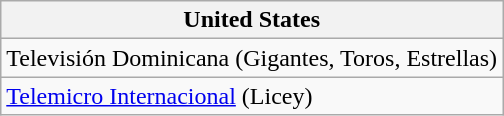<table class="wikitable" style="text-align:left;">
<tr>
<th>United States</th>
</tr>
<tr>
<td>Televisión Dominicana (Gigantes, Toros, Estrellas)</td>
</tr>
<tr>
<td><a href='#'>Telemicro Internacional</a> (Licey)</td>
</tr>
</table>
